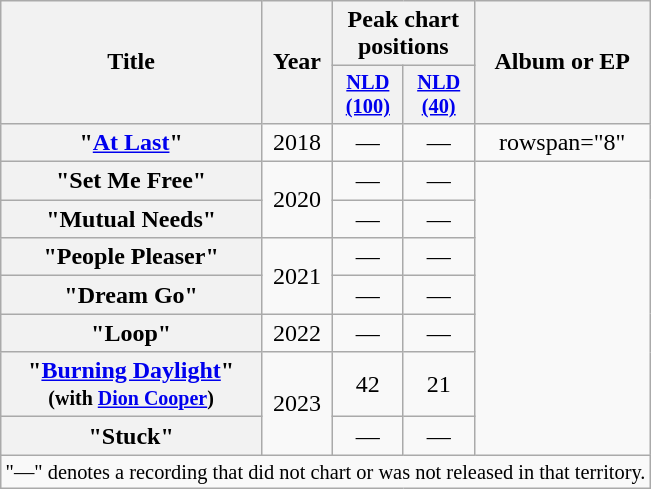<table class="wikitable plainrowheaders" style="text-align:center;">
<tr>
<th scope="col" rowspan="2">Title</th>
<th scope="col" rowspan="2">Year</th>
<th scope="col" colspan="2">Peak chart positions</th>
<th scope="col" rowspan="2">Album or EP</th>
</tr>
<tr>
<th scope="col" style="width:3em;font-size:85%;"><a href='#'>NLD<br>(100)</a><br></th>
<th scope="col" style="width:3em;font-size:85%;"><a href='#'>NLD<br>(40)</a><br></th>
</tr>
<tr>
<th scope="row">"<a href='#'>At Last</a>"</th>
<td>2018</td>
<td>—</td>
<td>—</td>
<td>rowspan="8" </td>
</tr>
<tr>
<th scope="row">"Set Me Free"</th>
<td rowspan="2">2020</td>
<td>—</td>
<td>—</td>
</tr>
<tr>
<th scope="row">"Mutual Needs"</th>
<td>—</td>
<td>—</td>
</tr>
<tr>
<th scope="row">"People Pleaser"</th>
<td rowspan="2">2021</td>
<td>—</td>
<td>—</td>
</tr>
<tr>
<th scope="row">"Dream Go"</th>
<td>—</td>
<td>—</td>
</tr>
<tr>
<th scope="row">"Loop"</th>
<td>2022</td>
<td>—</td>
<td>—</td>
</tr>
<tr>
<th scope="row">"<a href='#'>Burning Daylight</a>"<br><small>(with <a href='#'>Dion Cooper</a>)</small></th>
<td rowspan="2">2023</td>
<td>42</td>
<td>21</td>
</tr>
<tr>
<th scope="row">"Stuck"</th>
<td>—</td>
<td>—</td>
</tr>
<tr>
<td colspan="5" style="font-size:85%">"—" denotes a recording that did not chart or was not released in that territory.</td>
</tr>
</table>
